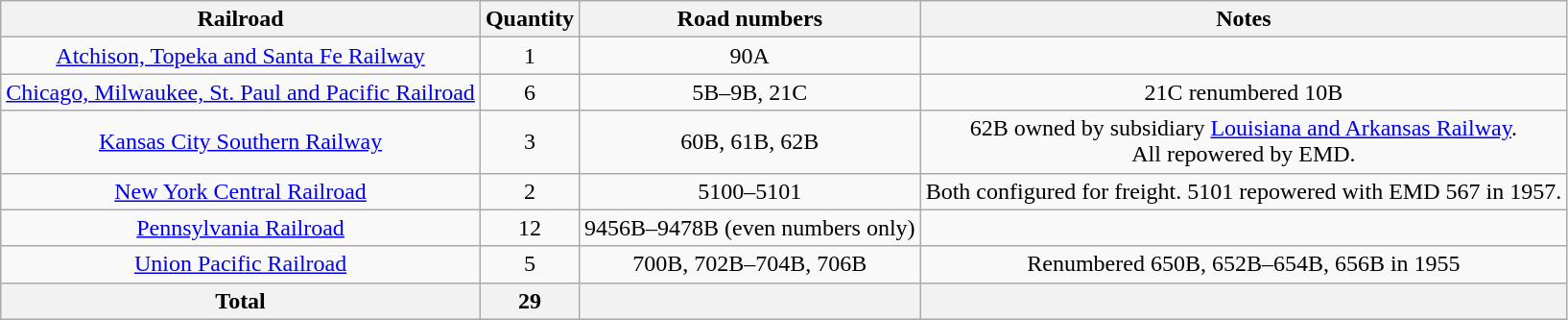<table class="wikitable">
<tr>
<th>Railroad</th>
<th>Quantity</th>
<th>Road numbers</th>
<th>Notes</th>
</tr>
<tr align="center">
<td><a href='#'>Atchison, Topeka and Santa Fe Railway</a></td>
<td>1</td>
<td>90A</td>
<td></td>
</tr>
<tr align="center">
<td><a href='#'>Chicago, Milwaukee, St. Paul and Pacific Railroad</a></td>
<td>6</td>
<td>5B–9B, 21C</td>
<td>21C renumbered 10B</td>
</tr>
<tr align="center">
<td><a href='#'>Kansas City Southern Railway</a></td>
<td>3</td>
<td>60B, 61B, 62B</td>
<td>62B owned by subsidiary <a href='#'>Louisiana and Arkansas Railway</a>.<br>All repowered by EMD.</td>
</tr>
<tr align="center">
<td><a href='#'>New York Central Railroad</a></td>
<td>2</td>
<td>5100–5101</td>
<td>Both configured for freight. 5101 repowered with EMD 567 in 1957.</td>
</tr>
<tr align="center">
<td><a href='#'>Pennsylvania Railroad</a></td>
<td>12</td>
<td>9456B–9478B (even numbers only)</td>
<td></td>
</tr>
<tr align="center">
<td><a href='#'>Union Pacific Railroad</a></td>
<td>5</td>
<td>700B, 702B–704B, 706B</td>
<td>Renumbered 650B, 652B–654B, 656B in 1955</td>
</tr>
<tr>
<th>Total</th>
<th>29</th>
<th></th>
<th></th>
</tr>
</table>
